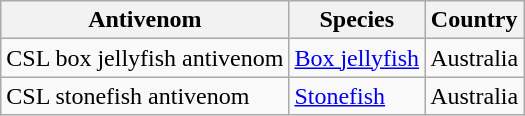<table class="wikitable sortable">
<tr>
<th>Antivenom</th>
<th>Species</th>
<th>Country</th>
</tr>
<tr>
<td>CSL box jellyfish antivenom</td>
<td><a href='#'>Box jellyfish</a></td>
<td>Australia</td>
</tr>
<tr>
<td>CSL stonefish antivenom</td>
<td><a href='#'>Stonefish</a></td>
<td>Australia</td>
</tr>
</table>
